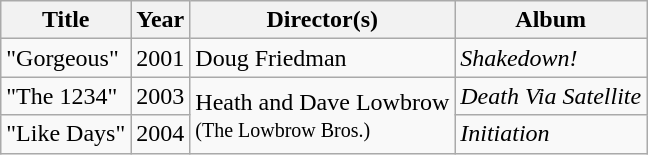<table class="wikitable">
<tr>
<th>Title</th>
<th>Year</th>
<th>Director(s)</th>
<th>Album</th>
</tr>
<tr>
<td>"Gorgeous"</td>
<td>2001</td>
<td>Doug Friedman</td>
<td><em>Shakedown!</em></td>
</tr>
<tr>
<td>"The 1234"</td>
<td>2003</td>
<td rowspan="2">Heath and Dave Lowbrow<br><small>(The Lowbrow Bros.)</small></td>
<td><em>Death Via Satellite</em></td>
</tr>
<tr>
<td>"Like Days"</td>
<td>2004</td>
<td><em>Initiation</em></td>
</tr>
</table>
